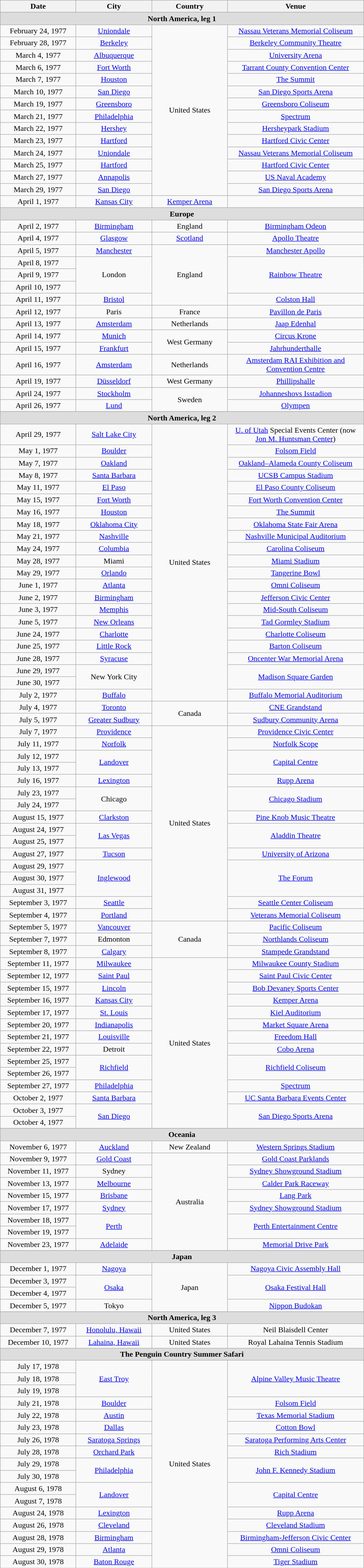<table class="wikitable" style="text-align:center;">
<tr>
<th width="150">Date</th>
<th width="150">City</th>
<th width="150">Country</th>
<th width="275">Venue</th>
</tr>
<tr>
</tr>
<tr style="background:#ddd;">
<td colspan="4"><strong>North America, leg 1</strong></td>
</tr>
<tr>
<td>February 24, 1977</td>
<td><a href='#'>Uniondale</a></td>
<td rowspan="14">United States</td>
<td><a href='#'>Nassau Veterans Memorial Coliseum</a></td>
</tr>
<tr>
<td>February 28, 1977</td>
<td><a href='#'>Berkeley</a></td>
<td><a href='#'>Berkeley Community Theatre</a></td>
</tr>
<tr>
<td>March 4, 1977</td>
<td><a href='#'>Albuquerque </a></td>
<td><a href='#'>University Arena</a></td>
</tr>
<tr>
<td>March 6, 1977</td>
<td><a href='#'>Fort Worth</a></td>
<td><a href='#'>Tarrant County Convention Center</a></td>
</tr>
<tr>
<td>March 7, 1977</td>
<td><a href='#'>Houston</a></td>
<td><a href='#'>The Summit</a></td>
</tr>
<tr>
<td>March 10, 1977</td>
<td><a href='#'>San Diego</a></td>
<td><a href='#'>San Diego Sports Arena</a></td>
</tr>
<tr>
<td>March 19, 1977</td>
<td><a href='#'>Greensboro</a></td>
<td><a href='#'>Greensboro Coliseum</a></td>
</tr>
<tr>
<td>March 21, 1977</td>
<td><a href='#'>Philadelphia</a></td>
<td><a href='#'>Spectrum</a></td>
</tr>
<tr>
<td>March 22, 1977</td>
<td><a href='#'>Hershey</a></td>
<td><a href='#'>Hersheypark Stadium</a></td>
</tr>
<tr>
<td>March 23, 1977</td>
<td><a href='#'>Hartford</a></td>
<td><a href='#'>Hartford Civic Center</a></td>
</tr>
<tr>
<td>March 24, 1977</td>
<td><a href='#'>Uniondale</a></td>
<td><a href='#'>Nassau Veterans Memorial Coliseum</a></td>
</tr>
<tr>
<td>March 25, 1977</td>
<td><a href='#'>Hartford</a></td>
<td><a href='#'>Hartford Civic Center</a></td>
</tr>
<tr>
<td>March 27, 1977</td>
<td><a href='#'>Annapolis</a></td>
<td><a href='#'>US Naval Academy</a></td>
</tr>
<tr>
<td>March 29, 1977</td>
<td><a href='#'>San Diego</a></td>
<td><a href='#'>San Diego Sports Arena</a></td>
</tr>
<tr>
<td>April 1, 1977</td>
<td><a href='#'>Kansas City</a></td>
<td><a href='#'>Kemper Arena</a></td>
</tr>
<tr style="background:#ddd;">
<td colspan="4"><strong>Europe</strong></td>
</tr>
<tr>
<td>April 2, 1977</td>
<td><a href='#'>Birmingham</a></td>
<td>England</td>
<td><a href='#'>Birmingham Odeon</a></td>
</tr>
<tr>
<td>April 4, 1977</td>
<td><a href='#'>Glasgow</a></td>
<td><a href='#'>Scotland</a></td>
<td><a href='#'>Apollo Theatre</a></td>
</tr>
<tr>
<td>April 5, 1977</td>
<td><a href='#'>Manchester</a></td>
<td rowspan="5">England</td>
<td><a href='#'>Manchester Apollo</a></td>
</tr>
<tr>
<td>April 8, 1977</td>
<td rowspan="3">London</td>
<td rowspan="3"><a href='#'>Rainbow Theatre</a></td>
</tr>
<tr>
<td>April 9, 1977</td>
</tr>
<tr>
<td>April 10, 1977</td>
</tr>
<tr>
<td>April 11, 1977</td>
<td><a href='#'>Bristol</a></td>
<td><a href='#'>Colston Hall</a></td>
</tr>
<tr>
<td>April 12, 1977</td>
<td>Paris</td>
<td>France</td>
<td><a href='#'>Pavillon de Paris</a></td>
</tr>
<tr>
<td>April 13, 1977</td>
<td><a href='#'>Amsterdam</a></td>
<td>Netherlands</td>
<td><a href='#'>Jaap Edenhal</a></td>
</tr>
<tr>
<td>April 14, 1977</td>
<td><a href='#'>Munich</a></td>
<td rowspan="2">West Germany</td>
<td><a href='#'>Circus Krone</a></td>
</tr>
<tr>
<td>April 15, 1977</td>
<td><a href='#'>Frankfurt</a></td>
<td><a href='#'>Jahrhunderthalle</a></td>
</tr>
<tr>
<td>April 16, 1977</td>
<td><a href='#'>Amsterdam</a></td>
<td>Netherlands</td>
<td><a href='#'>Amsterdam RAI Exhibition and Convention Centre</a></td>
</tr>
<tr>
<td>April 19, 1977</td>
<td><a href='#'>Düsseldorf</a></td>
<td>West Germany</td>
<td><a href='#'>Phillipshalle</a></td>
</tr>
<tr>
<td>April 24, 1977</td>
<td><a href='#'>Stockholm</a></td>
<td rowspan="2">Sweden</td>
<td><a href='#'>Johanneshovs Isstadion</a></td>
</tr>
<tr>
<td>April 26, 1977</td>
<td><a href='#'>Lund</a></td>
<td><a href='#'>Olympen</a></td>
</tr>
<tr>
</tr>
<tr style="background:#ddd;">
<td colspan="4"><strong>North America, leg 2</strong></td>
</tr>
<tr>
<td>April 29, 1977</td>
<td><a href='#'>Salt Lake City</a></td>
<td rowspan="22">United States</td>
<td><a href='#'>U. of Utah</a> Special Events Center (now <a href='#'>Jon M. Huntsman Center</a>)</td>
</tr>
<tr>
<td>May 1, 1977</td>
<td><a href='#'>Boulder</a></td>
<td><a href='#'>Folsom Field</a></td>
</tr>
<tr>
<td>May 7, 1977</td>
<td><a href='#'>Oakland</a></td>
<td><a href='#'>Oakland–Alameda County Coliseum</a></td>
</tr>
<tr>
<td>May 8, 1977</td>
<td><a href='#'>Santa Barbara</a></td>
<td><a href='#'>UCSB Campus Stadium</a></td>
</tr>
<tr>
<td>May 11, 1977</td>
<td><a href='#'>El Paso</a></td>
<td><a href='#'>El Paso County Coliseum</a></td>
</tr>
<tr>
<td>May 15, 1977</td>
<td><a href='#'>Fort Worth</a></td>
<td><a href='#'>Fort Worth Convention Center</a></td>
</tr>
<tr>
<td>May 16, 1977</td>
<td><a href='#'>Houston</a></td>
<td><a href='#'>The Summit</a></td>
</tr>
<tr>
<td>May 18, 1977</td>
<td><a href='#'>Oklahoma City</a></td>
<td><a href='#'>Oklahoma State Fair Arena</a></td>
</tr>
<tr>
<td>May 21, 1977</td>
<td><a href='#'>Nashville</a></td>
<td><a href='#'>Nashville Municipal Auditorium</a></td>
</tr>
<tr>
<td>May 24, 1977</td>
<td><a href='#'>Columbia</a></td>
<td><a href='#'>Carolina Coliseum</a></td>
</tr>
<tr>
<td>May 28, 1977</td>
<td>Miami</td>
<td><a href='#'>Miami Stadium</a></td>
</tr>
<tr>
<td>May 29, 1977</td>
<td><a href='#'>Orlando</a></td>
<td><a href='#'>Tangerine Bowl</a></td>
</tr>
<tr>
<td>June 1, 1977</td>
<td><a href='#'>Atlanta</a></td>
<td><a href='#'>Omni Coliseum</a></td>
</tr>
<tr>
<td>June 2, 1977</td>
<td><a href='#'>Birmingham</a></td>
<td><a href='#'>Jefferson Civic Center</a></td>
</tr>
<tr>
<td>June 3, 1977</td>
<td><a href='#'>Memphis</a></td>
<td><a href='#'>Mid-South Coliseum</a></td>
</tr>
<tr>
<td>June 5, 1977</td>
<td><a href='#'>New Orleans</a></td>
<td><a href='#'>Tad Gormley Stadium</a></td>
</tr>
<tr>
<td>June 24, 1977</td>
<td><a href='#'>Charlotte</a></td>
<td><a href='#'>Charlotte Coliseum</a></td>
</tr>
<tr>
<td>June 25, 1977</td>
<td><a href='#'>Little Rock</a></td>
<td><a href='#'>Barton Coliseum</a></td>
</tr>
<tr>
<td>June 28, 1977</td>
<td><a href='#'>Syracuse</a></td>
<td><a href='#'>Oncenter War Memorial Arena</a></td>
</tr>
<tr>
<td>June 29, 1977</td>
<td rowspan="2">New York City</td>
<td rowspan="2"><a href='#'>Madison Square Garden</a></td>
</tr>
<tr>
<td>June 30, 1977</td>
</tr>
<tr>
<td>July 2, 1977</td>
<td><a href='#'>Buffalo</a></td>
<td><a href='#'>Buffalo Memorial Auditorium</a></td>
</tr>
<tr>
<td>July 4, 1977</td>
<td><a href='#'>Toronto</a></td>
<td rowspan="2">Canada</td>
<td><a href='#'>CNE Grandstand</a></td>
</tr>
<tr>
<td>July 5, 1977</td>
<td><a href='#'>Greater Sudbury</a></td>
<td><a href='#'>Sudbury Community Arena</a></td>
</tr>
<tr>
<td>July 7, 1977</td>
<td><a href='#'>Providence</a></td>
<td rowspan="16">United States</td>
<td><a href='#'>Providence Civic Center</a></td>
</tr>
<tr>
<td>July 11, 1977</td>
<td><a href='#'>Norfolk</a></td>
<td><a href='#'>Norfolk Scope</a></td>
</tr>
<tr>
<td>July 12, 1977</td>
<td rowspan="2"><a href='#'>Landover</a></td>
<td rowspan="2"><a href='#'>Capital Centre</a></td>
</tr>
<tr>
<td>July 13, 1977</td>
</tr>
<tr>
<td>July 16, 1977</td>
<td><a href='#'>Lexington</a></td>
<td><a href='#'>Rupp Arena</a></td>
</tr>
<tr>
<td>July 23, 1977</td>
<td rowspan="2">Chicago</td>
<td rowspan="2"><a href='#'>Chicago Stadium</a></td>
</tr>
<tr>
<td>July 24, 1977</td>
</tr>
<tr>
<td>August 15, 1977</td>
<td><a href='#'>Clarkston</a></td>
<td><a href='#'>Pine Knob Music Theatre</a></td>
</tr>
<tr>
<td>August 24, 1977</td>
<td rowspan="2"><a href='#'>Las Vegas</a></td>
<td rowspan="2"><a href='#'>Aladdin Theatre</a></td>
</tr>
<tr>
<td>August 25, 1977</td>
</tr>
<tr>
<td>August 27, 1977</td>
<td><a href='#'>Tucson</a></td>
<td><a href='#'>University of Arizona</a></td>
</tr>
<tr>
<td>August 29, 1977</td>
<td rowspan="3"><a href='#'>Inglewood</a></td>
<td rowspan="3"><a href='#'>The Forum</a></td>
</tr>
<tr>
<td>August 30, 1977</td>
</tr>
<tr>
<td>August 31, 1977</td>
</tr>
<tr>
<td>September 3, 1977</td>
<td><a href='#'>Seattle</a></td>
<td><a href='#'>Seattle Center Coliseum</a></td>
</tr>
<tr>
<td>September 4, 1977</td>
<td><a href='#'>Portland</a></td>
<td><a href='#'>Veterans Memorial Coliseum</a></td>
</tr>
<tr>
<td>September 5, 1977</td>
<td><a href='#'>Vancouver</a></td>
<td rowspan="3">Canada</td>
<td><a href='#'>Pacific Coliseum</a></td>
</tr>
<tr>
<td>September 7, 1977</td>
<td>Edmonton</td>
<td><a href='#'>Northlands Coliseum</a></td>
</tr>
<tr>
<td>September 8, 1977</td>
<td><a href='#'>Calgary</a></td>
<td><a href='#'>Stampede Grandstand</a></td>
</tr>
<tr>
<td>September 11, 1977</td>
<td><a href='#'>Milwaukee</a></td>
<td rowspan="14">United States</td>
<td><a href='#'>Milwaukee County Stadium</a></td>
</tr>
<tr>
<td>September 12, 1977</td>
<td><a href='#'>Saint Paul</a></td>
<td><a href='#'>Saint Paul Civic Center</a></td>
</tr>
<tr>
<td>September 15, 1977</td>
<td><a href='#'>Lincoln</a></td>
<td><a href='#'>Bob Devaney Sports Center</a></td>
</tr>
<tr>
<td>September 16, 1977</td>
<td><a href='#'>Kansas City</a></td>
<td><a href='#'>Kemper Arena</a></td>
</tr>
<tr>
<td>September 17, 1977</td>
<td><a href='#'>St. Louis</a></td>
<td><a href='#'>Kiel Auditorium</a></td>
</tr>
<tr>
<td>September 20, 1977</td>
<td><a href='#'>Indianapolis</a></td>
<td><a href='#'>Market Square Arena</a></td>
</tr>
<tr>
<td>September 21, 1977</td>
<td><a href='#'>Louisville</a></td>
<td><a href='#'>Freedom Hall</a></td>
</tr>
<tr>
<td>September 22, 1977</td>
<td>Detroit</td>
<td><a href='#'>Cobo Arena</a></td>
</tr>
<tr>
<td>September 25, 1977</td>
<td rowspan="2"><a href='#'>Richfield</a></td>
<td rowspan="2"><a href='#'>Richfield Coliseum</a></td>
</tr>
<tr>
<td>September 26, 1977</td>
</tr>
<tr>
<td>September 27, 1977</td>
<td><a href='#'>Philadelphia</a></td>
<td><a href='#'>Spectrum</a></td>
</tr>
<tr>
<td>October 2, 1977</td>
<td><a href='#'>Santa Barbara</a></td>
<td><a href='#'>UC Santa Barbara Events Center</a></td>
</tr>
<tr>
<td>October 3, 1977</td>
<td rowspan="2"><a href='#'>San Diego</a></td>
<td rowspan="2"><a href='#'>San Diego Sports Arena</a></td>
</tr>
<tr>
<td>October 4, 1977</td>
</tr>
<tr>
</tr>
<tr style="background:#ddd;">
<td colspan="4"><strong>Oceania</strong></td>
</tr>
<tr>
<td>November 6, 1977</td>
<td><a href='#'>Auckland</a></td>
<td>New Zealand</td>
<td><a href='#'>Western Springs Stadium</a></td>
</tr>
<tr>
<td>November 9, 1977</td>
<td><a href='#'>Gold Coast</a></td>
<td rowspan="8">Australia</td>
<td><a href='#'>Gold Coast Parklands</a></td>
</tr>
<tr>
<td>November 11, 1977</td>
<td>Sydney</td>
<td><a href='#'>Sydney Showground Stadium</a></td>
</tr>
<tr>
<td>November 13, 1977</td>
<td><a href='#'>Melbourne</a></td>
<td><a href='#'>Calder Park Raceway</a></td>
</tr>
<tr>
<td>November 15, 1977</td>
<td><a href='#'>Brisbane</a></td>
<td><a href='#'>Lang Park</a></td>
</tr>
<tr>
<td>November 17, 1977</td>
<td><a href='#'>Sydney</a></td>
<td><a href='#'>Sydney Showground Stadium</a></td>
</tr>
<tr>
<td>November 18, 1977</td>
<td rowspan="2"><a href='#'>Perth</a></td>
<td rowspan="2"><a href='#'>Perth Entertainment Centre</a></td>
</tr>
<tr>
<td>November 19, 1977</td>
</tr>
<tr>
<td>November 23, 1977</td>
<td><a href='#'>Adelaide</a></td>
<td><a href='#'>Memorial Drive Park</a></td>
</tr>
<tr>
</tr>
<tr style="background:#ddd;">
<td colspan="4"><strong>Japan</strong></td>
</tr>
<tr>
<td>December 1, 1977</td>
<td><a href='#'>Nagoya</a></td>
<td rowspan="4">Japan</td>
<td><a href='#'>Nagoya Civic Assembly Hall</a></td>
</tr>
<tr>
<td>December 3, 1977</td>
<td rowspan="2"><a href='#'>Osaka</a></td>
<td rowspan="2"><a href='#'>Osaka Festival Hall</a></td>
</tr>
<tr>
<td>December 4, 1977</td>
</tr>
<tr>
<td>December 5, 1977</td>
<td>Tokyo</td>
<td><a href='#'>Nippon Budokan</a></td>
</tr>
<tr>
</tr>
<tr style="background:#ddd;">
<td colspan="4"><strong>North America, leg 3</strong></td>
</tr>
<tr>
<td>December 7, 1977</td>
<td><a href='#'>Honolulu, Hawaii</a></td>
<td>United States</td>
<td>Neil Blaisdell Center</td>
</tr>
<tr>
<td>December 10, 1977</td>
<td><a href='#'>Lahaina, Hawaii</a></td>
<td>United States</td>
<td>Royal Lahaina Tennis Stadium</td>
</tr>
<tr style="background:#ddd;">
<td colspan="4"><strong>The Penguin Country Summer Safari</strong></td>
</tr>
<tr>
<td>July 17, 1978</td>
<td rowspan="3"><a href='#'>East Troy</a></td>
<td rowspan="17">United States</td>
<td rowspan="3"><a href='#'>Alpine Valley Music Theatre</a></td>
</tr>
<tr>
<td>July 18, 1978</td>
</tr>
<tr>
<td>July 19, 1978</td>
</tr>
<tr>
<td>July 21, 1978</td>
<td><a href='#'>Boulder</a></td>
<td><a href='#'>Folsom Field</a></td>
</tr>
<tr>
<td>July 22, 1978</td>
<td><a href='#'>Austin</a></td>
<td><a href='#'>Texas Memorial Stadium</a></td>
</tr>
<tr>
<td>July 23, 1978</td>
<td><a href='#'>Dallas</a></td>
<td><a href='#'>Cotton Bowl</a></td>
</tr>
<tr>
<td>July 26, 1978</td>
<td><a href='#'>Saratoga Springs</a></td>
<td><a href='#'>Saratoga Performing Arts Center</a></td>
</tr>
<tr>
<td>July 28, 1978</td>
<td><a href='#'>Orchard Park</a></td>
<td><a href='#'>Rich Stadium</a></td>
</tr>
<tr>
<td>July 29, 1978</td>
<td rowspan="2"><a href='#'>Philadelphia</a></td>
<td rowspan="2"><a href='#'>John F. Kennedy Stadium</a></td>
</tr>
<tr>
<td>July 30, 1978</td>
</tr>
<tr>
<td>August 6, 1978</td>
<td rowspan="2"><a href='#'>Landover</a></td>
<td rowspan="2"><a href='#'>Capital Centre</a></td>
</tr>
<tr>
<td>August 7, 1978</td>
</tr>
<tr>
<td>August 24, 1978</td>
<td><a href='#'>Lexington</a></td>
<td><a href='#'>Rupp Arena</a></td>
</tr>
<tr>
<td>August 26, 1978</td>
<td><a href='#'>Cleveland</a></td>
<td><a href='#'>Cleveland Stadium</a></td>
</tr>
<tr>
<td>August 28, 1978</td>
<td><a href='#'>Birmingham</a></td>
<td><a href='#'>Birmingham-Jefferson Civic Center</a></td>
</tr>
<tr>
<td>August 29, 1978</td>
<td><a href='#'>Atlanta</a></td>
<td><a href='#'>Omni Coliseum</a></td>
</tr>
<tr>
<td>August 30, 1978</td>
<td><a href='#'>Baton Rouge</a></td>
<td><a href='#'>Tiger Stadium</a></td>
</tr>
</table>
